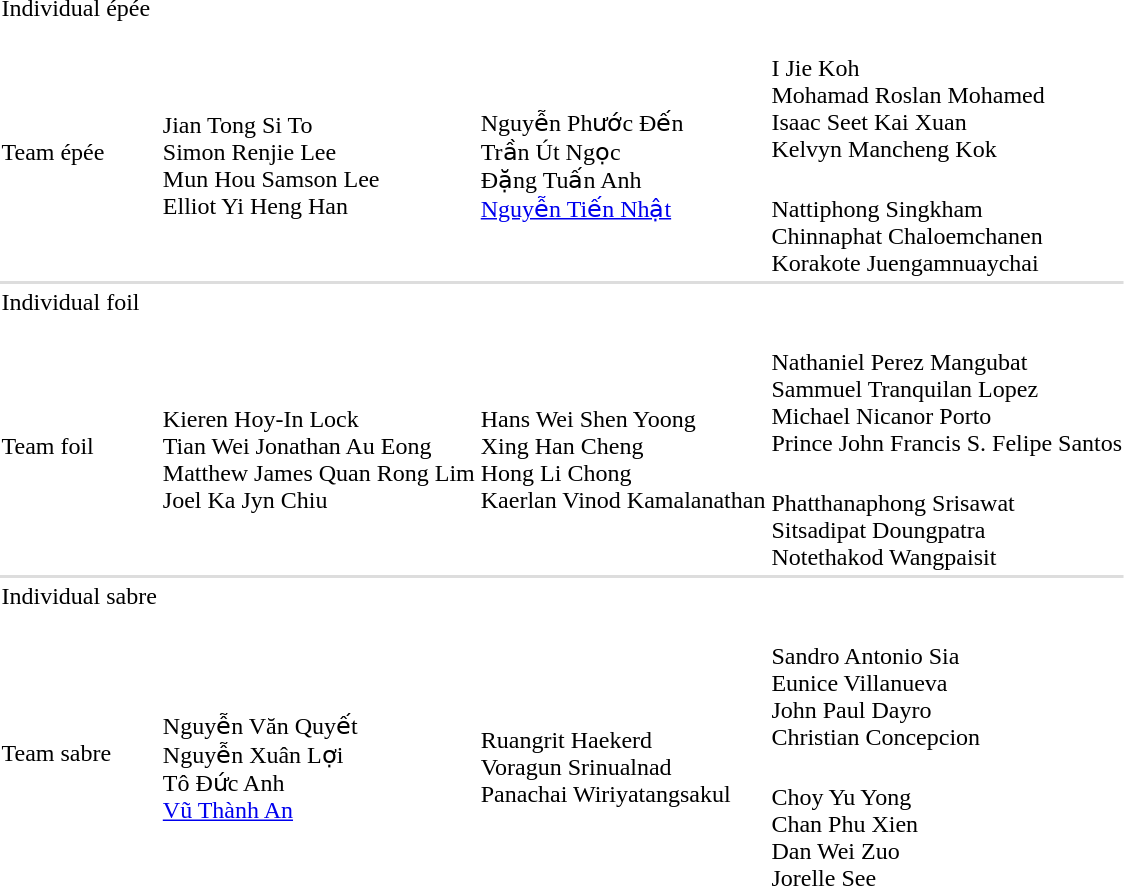<table>
<tr>
<td rowspan=2>Individual épée</td>
<td rowspan=2></td>
<td rowspan=2></td>
<td></td>
</tr>
<tr>
<td></td>
</tr>
<tr>
<td rowspan=2>Team épée</td>
<td rowspan=2><br>Jian Tong Si To<br>Simon Renjie Lee<br>Mun Hou Samson Lee<br>Elliot Yi Heng Han</td>
<td rowspan=2><br>Nguyễn Phước Đến<br>Trần Út Ngọc<br>Đặng Tuấn Anh<br><a href='#'>Nguyễn Tiến Nhật</a></td>
<td><br>I Jie Koh<br>Mohamad Roslan Mohamed<br>Isaac Seet Kai Xuan<br>Kelvyn Mancheng Kok</td>
</tr>
<tr>
<td><br>Nattiphong Singkham<br>Chinnaphat Chaloemchanen<br>Korakote Juengamnuaychai</td>
</tr>
<tr>
<td colspan="7" style="background:#dddddd;"></td>
</tr>
<tr>
<td rowspan=2>Individual foil</td>
<td rowspan=2></td>
<td rowspan=2></td>
<td></td>
</tr>
<tr>
<td></td>
</tr>
<tr>
<td rowspan=2>Team foil</td>
<td rowspan=2><br>Kieren Hoy-In Lock<br>Tian Wei Jonathan Au Eong<br>Matthew James Quan Rong Lim<br>Joel Ka Jyn Chiu</td>
<td rowspan=2><br>Hans Wei Shen Yoong<br>Xing Han Cheng<br>Hong Li Chong<br>Kaerlan Vinod Kamalanathan</td>
<td><br>Nathaniel Perez Mangubat<br>Sammuel Tranquilan Lopez<br>Michael Nicanor Porto<br>Prince John Francis S. Felipe Santos</td>
</tr>
<tr>
<td><br>Phatthanaphong Srisawat<br>Sitsadipat Doungpatra<br>Notethakod Wangpaisit</td>
</tr>
<tr>
<td colspan="7" style="background:#dddddd;"></td>
</tr>
<tr>
<td rowspan=2>Individual sabre</td>
<td rowspan=2></td>
<td rowspan=2></td>
<td></td>
</tr>
<tr>
<td></td>
</tr>
<tr>
<td rowspan=2>Team sabre</td>
<td rowspan=2><br>Nguyễn Văn Quyết<br>Nguyễn Xuân Lợi<br>Tô Đức Anh<br><a href='#'>Vũ Thành An</a></td>
<td rowspan=2><br>Ruangrit Haekerd<br>Voragun Srinualnad<br>Panachai Wiriyatangsakul</td>
<td><br>Sandro Antonio Sia<br>Eunice Villanueva<br>John Paul Dayro<br>Christian Concepcion</td>
</tr>
<tr>
<td><br>Choy Yu Yong<br>Chan Phu Xien<br>Dan Wei Zuo<br>Jorelle See</td>
</tr>
</table>
